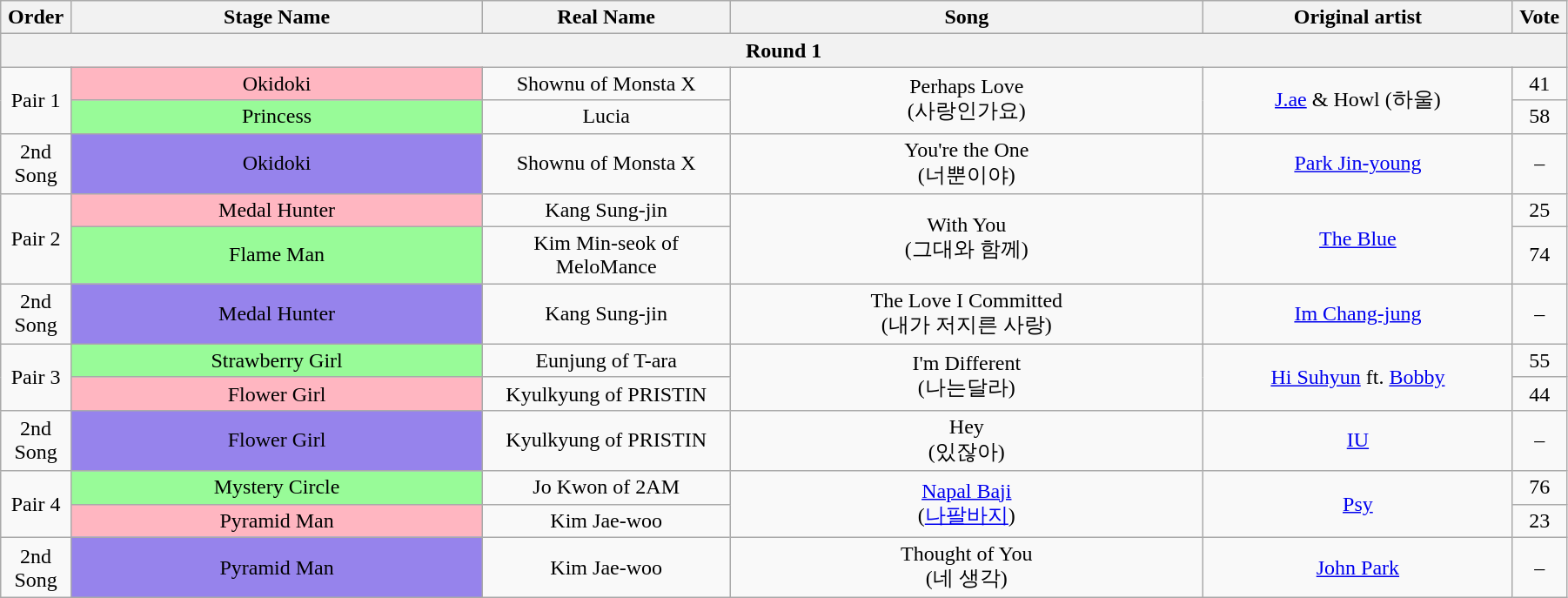<table class="wikitable" style="text-align:center; width:95%;">
<tr>
<th style="width:1%;">Order</th>
<th style="width:20%;">Stage Name</th>
<th style="width:12%;">Real Name</th>
<th style="width:23%;">Song</th>
<th style="width:15%;">Original artist</th>
<th style="width:1%;">Vote</th>
</tr>
<tr>
<th colspan=6>Round 1</th>
</tr>
<tr>
<td rowspan=2>Pair 1</td>
<td bgcolor="lightpink">Okidoki</td>
<td>Shownu of Monsta X</td>
<td rowspan=2>Perhaps Love<br>(사랑인가요)</td>
<td rowspan=2><a href='#'>J.ae</a> & Howl (하울)</td>
<td>41</td>
</tr>
<tr>
<td bgcolor="palegreen">Princess</td>
<td>Lucia</td>
<td>58</td>
</tr>
<tr>
<td>2nd Song</td>
<td bgcolor="#9683EC">Okidoki</td>
<td>Shownu of Monsta X</td>
<td>You're the One<br>(너뿐이야)</td>
<td><a href='#'>Park Jin-young</a></td>
<td>–</td>
</tr>
<tr>
<td rowspan=2>Pair 2</td>
<td bgcolor="lightpink">Medal Hunter</td>
<td>Kang Sung-jin</td>
<td rowspan=2>With You<br>(그대와 함께)</td>
<td rowspan=2><a href='#'>The Blue</a></td>
<td>25</td>
</tr>
<tr>
<td bgcolor="palegreen">Flame Man</td>
<td>Kim Min-seok of MeloMance</td>
<td>74</td>
</tr>
<tr>
<td>2nd Song</td>
<td bgcolor="#9683EC">Medal Hunter</td>
<td>Kang Sung-jin</td>
<td>The Love I Committed<br>(내가 저지른 사랑)</td>
<td><a href='#'>Im Chang-jung</a></td>
<td>–</td>
</tr>
<tr>
<td rowspan=2>Pair 3</td>
<td bgcolor="palegreen">Strawberry Girl</td>
<td>Eunjung of T-ara</td>
<td rowspan=2>I'm Different<br>(나는달라)</td>
<td rowspan=2><a href='#'>Hi Suhyun</a> ft. <a href='#'>Bobby</a></td>
<td>55</td>
</tr>
<tr>
<td bgcolor="lightpink">Flower Girl</td>
<td>Kyulkyung of PRISTIN</td>
<td>44</td>
</tr>
<tr>
<td>2nd Song</td>
<td bgcolor="#9683EC">Flower Girl</td>
<td>Kyulkyung of PRISTIN</td>
<td>Hey <br>(있잖아)</td>
<td><a href='#'>IU</a></td>
<td>–</td>
</tr>
<tr>
<td rowspan=2>Pair 4</td>
<td bgcolor="palegreen">Mystery Circle</td>
<td>Jo Kwon of 2AM</td>
<td rowspan=2><a href='#'>Napal Baji</a><br>(<a href='#'>나팔바지</a>)</td>
<td rowspan=2><a href='#'>Psy</a></td>
<td>76</td>
</tr>
<tr>
<td bgcolor="lightpink">Pyramid Man</td>
<td>Kim Jae-woo</td>
<td>23</td>
</tr>
<tr>
<td>2nd Song</td>
<td bgcolor="#9683EC">Pyramid Man</td>
<td>Kim Jae-woo</td>
<td>Thought of You<br>(네 생각)</td>
<td><a href='#'>John Park</a></td>
<td>–</td>
</tr>
</table>
